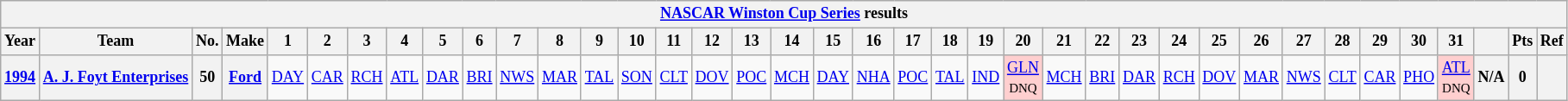<table class="wikitable" style="text-align:center; font-size:75%">
<tr>
<th colspan=45><a href='#'>NASCAR Winston Cup Series</a> results</th>
</tr>
<tr>
<th>Year</th>
<th>Team</th>
<th>No.</th>
<th>Make</th>
<th>1</th>
<th>2</th>
<th>3</th>
<th>4</th>
<th>5</th>
<th>6</th>
<th>7</th>
<th>8</th>
<th>9</th>
<th>10</th>
<th>11</th>
<th>12</th>
<th>13</th>
<th>14</th>
<th>15</th>
<th>16</th>
<th>17</th>
<th>18</th>
<th>19</th>
<th>20</th>
<th>21</th>
<th>22</th>
<th>23</th>
<th>24</th>
<th>25</th>
<th>26</th>
<th>27</th>
<th>28</th>
<th>29</th>
<th>30</th>
<th>31</th>
<th></th>
<th>Pts</th>
<th>Ref</th>
</tr>
<tr>
<th><a href='#'>1994</a></th>
<th><a href='#'>A. J. Foyt Enterprises</a></th>
<th>50</th>
<th><a href='#'>Ford</a></th>
<td><a href='#'>DAY</a></td>
<td><a href='#'>CAR</a></td>
<td><a href='#'>RCH</a></td>
<td><a href='#'>ATL</a></td>
<td><a href='#'>DAR</a></td>
<td><a href='#'>BRI</a></td>
<td><a href='#'>NWS</a></td>
<td><a href='#'>MAR</a></td>
<td><a href='#'>TAL</a></td>
<td><a href='#'>SON</a></td>
<td><a href='#'>CLT</a></td>
<td><a href='#'>DOV</a></td>
<td><a href='#'>POC</a></td>
<td><a href='#'>MCH</a></td>
<td><a href='#'>DAY</a></td>
<td><a href='#'>NHA</a></td>
<td><a href='#'>POC</a></td>
<td><a href='#'>TAL</a></td>
<td><a href='#'>IND</a></td>
<td style="background:#FFCFCF;"><a href='#'>GLN</a><br><small>DNQ</small></td>
<td><a href='#'>MCH</a></td>
<td><a href='#'>BRI</a></td>
<td><a href='#'>DAR</a></td>
<td><a href='#'>RCH</a></td>
<td><a href='#'>DOV</a></td>
<td><a href='#'>MAR</a></td>
<td><a href='#'>NWS</a></td>
<td><a href='#'>CLT</a></td>
<td><a href='#'>CAR</a></td>
<td><a href='#'>PHO</a></td>
<td style="background:#FFCFCF;"><a href='#'>ATL</a><br><small>DNQ</small></td>
<th>N/A</th>
<th>0</th>
<th></th>
</tr>
</table>
